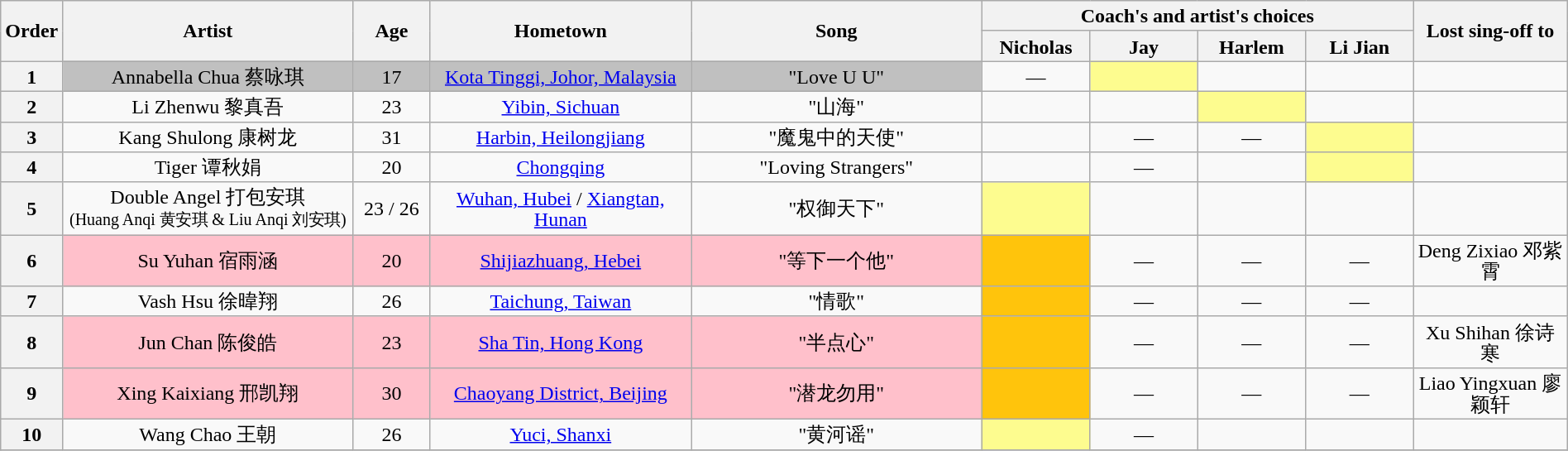<table class="wikitable" style="text-align:center; line-height:17px; width:100%;">
<tr>
<th scope="col" rowspan="2" style="width:02%;">Order</th>
<th scope="col" rowspan="2" style="width:19%;">Artist</th>
<th scope="col" rowspan="2" style="width:05%;">Age</th>
<th scope="col" rowspan="2" style="width:17%;">Hometown</th>
<th scope="col" rowspan="2" style="width:19%;">Song</th>
<th scope="col" colspan="4" style="width:28%;">Coach's and artist's choices</th>
<th scope="col" rowspan="2" style="width:10%;">Lost sing-off to</th>
</tr>
<tr>
<th style="width:07%;">Nicholas</th>
<th style="width:07%;">Jay</th>
<th style="width:07%;">Harlem</th>
<th style="width:07%;">Li Jian</th>
</tr>
<tr>
<th>1</th>
<td style="background:silver;">Annabella Chua 蔡咏琪</td>
<td style="background:silver;">17</td>
<td style="background:silver;"><a href='#'>Kota Tinggi, Johor, Malaysia</a></td>
<td style="background:silver;">"Love U U"</td>
<td>—</td>
<td style="background:#fdfc8f;">  <strong></strong></td>
<td><strong></strong></td>
<td><strong></strong></td>
<td></td>
</tr>
<tr>
<th>2</th>
<td>Li Zhenwu 黎真吾</td>
<td>23</td>
<td><a href='#'>Yibin, Sichuan</a></td>
<td>"山海"</td>
<td> <strong></strong></td>
<td><strong></strong></td>
<td style="background:#fdfc8f;"> <strong></strong></td>
<td><strong></strong></td>
<td></td>
</tr>
<tr>
<th>3</th>
<td>Kang Shulong 康树龙</td>
<td>31</td>
<td><a href='#'>Harbin, Heilongjiang</a></td>
<td>"魔鬼中的天使"</td>
<td> <strong></strong></td>
<td>—</td>
<td>—</td>
<td style="background:#fdfc8f;"> <strong></strong></td>
<td></td>
</tr>
<tr>
<th>4</th>
<td>Tiger 谭秋娟</td>
<td>20</td>
<td><a href='#'>Chongqing</a></td>
<td>"Loving Strangers"</td>
<td> <strong></strong></td>
<td>—</td>
<td><strong></strong></td>
<td style="background:#fdfc8f;"> <strong></strong></td>
<td></td>
</tr>
<tr>
<th>5</th>
<td>Double Angel 打包安琪<br><small>(Huang Anqi 黄安琪 & Liu Anqi 刘安琪)</small></td>
<td>23 / 26</td>
<td><a href='#'>Wuhan, Hubei</a> / <a href='#'>Xiangtan, Hunan</a></td>
<td>"权御天下"</td>
<td style="background:#fdfc8f;"><strong></strong></td>
<td> <strong></strong></td>
<td> <strong></strong></td>
<td> <strong></strong></td>
<td></td>
</tr>
<tr>
<th>6</th>
<td style="background:pink;">Su Yuhan 宿雨涵</td>
<td style="background:pink;">20</td>
<td style="background:pink;"><a href='#'>Shijiazhuang, Hebei</a></td>
<td style="background:pink;">"等下一个他"</td>
<td style="background:#FFC40C;"><strong></strong></td>
<td> —</td>
<td> —</td>
<td>—</td>
<td>Deng Zixiao 邓紫霄</td>
</tr>
<tr>
<th>7</th>
<td>Vash Hsu 徐暐翔</td>
<td>26</td>
<td><a href='#'>Taichung, Taiwan</a></td>
<td>"情歌"</td>
<td style="background:#FFC40C;"><strong></strong></td>
<td> —</td>
<td>—</td>
<td>—</td>
<td></td>
</tr>
<tr>
<th>8</th>
<td style="background:pink;">Jun Chan 陈俊皓</td>
<td style="background:pink;">23</td>
<td style="background:pink;"><a href='#'>Sha Tin, Hong Kong</a></td>
<td style="background:pink;">"半点心"</td>
<td style="background:#FFC40C;"> <strong></strong></td>
<td>—</td>
<td>—</td>
<td>—</td>
<td>Xu Shihan 徐诗寒</td>
</tr>
<tr>
<th>9</th>
<td style="background:pink;">Xing Kaixiang 邢凯翔</td>
<td style="background:pink;">30</td>
<td style="background:pink;"><a href='#'>Chaoyang District, Beijing</a></td>
<td style="background:pink;">"潜龙勿用"</td>
<td style="background:#FFC40C;"> <strong></strong></td>
<td>—</td>
<td>—</td>
<td>—</td>
<td>Liao Yingxuan 廖颖轩</td>
</tr>
<tr>
<th>10</th>
<td>Wang Chao 王朝</td>
<td>26</td>
<td><a href='#'>Yuci, Shanxi</a></td>
<td>"黄河谣"</td>
<td style="background:#fdfc8f;"><strong></strong></td>
<td> —</td>
<td><strong></strong></td>
<td> <strong></strong></td>
<td></td>
</tr>
<tr>
</tr>
</table>
